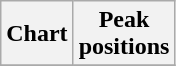<table class="wikitable plainrowheaders">
<tr>
<th scope="col">Chart</th>
<th scope="col">Peak<br> positions</th>
</tr>
<tr>
</tr>
</table>
